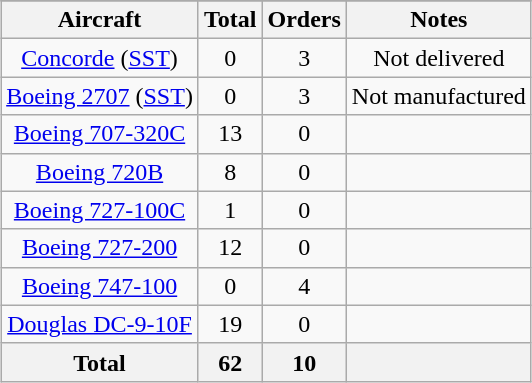<table class="wikitable" style="margin:0.5em auto; text-align:center">
<tr>
</tr>
<tr>
<th>Aircraft</th>
<th>Total</th>
<th>Orders</th>
<th>Notes</th>
</tr>
<tr>
<td><a href='#'>Concorde</a> (<a href='#'>SST</a>)</td>
<td>0</td>
<td>3</td>
<td>Not delivered</td>
</tr>
<tr>
<td><a href='#'>Boeing 2707</a> (<a href='#'>SST</a>)</td>
<td>0</td>
<td>3</td>
<td>Not manufactured</td>
</tr>
<tr>
<td><a href='#'>Boeing 707-320C</a></td>
<td>13</td>
<td>0</td>
<td></td>
</tr>
<tr>
<td><a href='#'>Boeing 720B</a></td>
<td>8</td>
<td>0</td>
<td></td>
</tr>
<tr>
<td><a href='#'>Boeing 727-100C</a></td>
<td>1</td>
<td>0</td>
<td></td>
</tr>
<tr>
<td><a href='#'>Boeing 727-200</a></td>
<td>12</td>
<td>0</td>
<td></td>
</tr>
<tr>
<td><a href='#'>Boeing 747-100</a></td>
<td>0</td>
<td>4</td>
<td></td>
</tr>
<tr>
<td><a href='#'>Douglas DC-9-10F</a></td>
<td>19</td>
<td>0</td>
<td></td>
</tr>
<tr>
<th>Total</th>
<th>62</th>
<th>10</th>
<th></th>
</tr>
</table>
